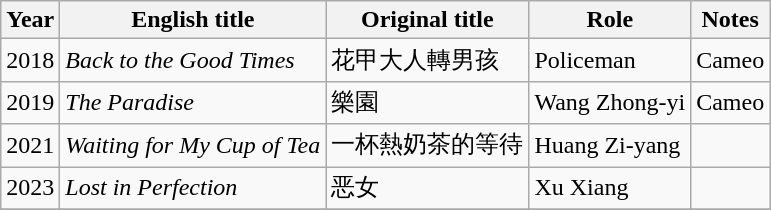<table class = "wikitable sortable">
<tr>
<th>Year</th>
<th>English title</th>
<th>Original title</th>
<th>Role</th>
<th class = "unsortable">Notes</th>
</tr>
<tr>
<td>2018</td>
<td><em>Back to the Good Times</em></td>
<td>花甲大人轉男孩</td>
<td>Policeman</td>
<td>Cameo</td>
</tr>
<tr>
<td>2019</td>
<td><em>The Paradise</em></td>
<td>樂園</td>
<td>Wang Zhong-yi</td>
<td>Cameo</td>
</tr>
<tr>
<td>2021</td>
<td><em>Waiting for My Cup of Tea</em></td>
<td>一杯熱奶茶的等待</td>
<td>Huang Zi-yang</td>
<td></td>
</tr>
<tr>
<td>2023</td>
<td><em>Lost in Perfection</em></td>
<td>恶女</td>
<td>Xu Xiang</td>
<td></td>
</tr>
<tr>
</tr>
</table>
